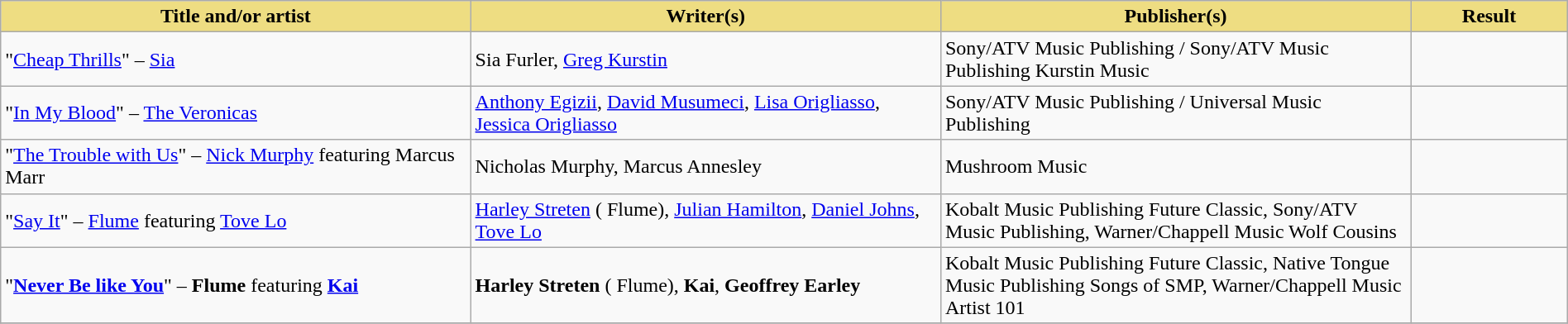<table class="wikitable" width=100%>
<tr>
<th style="width:30%;background:#EEDD82;">Title and/or artist</th>
<th style="width:30%;background:#EEDD82;">Writer(s)</th>
<th style="width:30%;background:#EEDD82;">Publisher(s)</th>
<th style="width:10%;background:#EEDD82;">Result</th>
</tr>
<tr>
<td>"<a href='#'>Cheap Thrills</a>" – <a href='#'>Sia</a></td>
<td>Sia Furler, <a href='#'>Greg Kurstin</a></td>
<td>Sony/ATV Music Publishing / Sony/ATV Music Publishing  Kurstin Music</td>
<td></td>
</tr>
<tr>
<td>"<a href='#'>In My Blood</a>" – <a href='#'>The Veronicas</a></td>
<td><a href='#'>Anthony Egizii</a>, <a href='#'>David Musumeci</a>, <a href='#'>Lisa Origliasso</a>, <a href='#'>Jessica Origliasso</a></td>
<td>Sony/ATV Music Publishing / Universal Music Publishing</td>
<td></td>
</tr>
<tr>
<td>"<a href='#'>The Trouble with Us</a>" – <a href='#'>Nick Murphy</a> featuring Marcus Marr</td>
<td>Nicholas Murphy, Marcus Annesley</td>
<td>Mushroom Music</td>
<td></td>
</tr>
<tr>
<td>"<a href='#'>Say It</a>" – <a href='#'>Flume</a> featuring <a href='#'>Tove Lo</a></td>
<td><a href='#'>Harley Streten</a> ( Flume), <a href='#'>Julian Hamilton</a>, <a href='#'>Daniel Johns</a>, <a href='#'>Tove Lo</a></td>
<td>Kobalt Music Publishing  Future Classic, Sony/ATV Music Publishing, Warner/Chappell Music  Wolf Cousins</td>
<td></td>
</tr>
<tr>
<td>"<strong><a href='#'>Never Be like You</a></strong>" – <strong>Flume</strong> featuring <strong><a href='#'>Kai</a></strong></td>
<td><strong>Harley Streten</strong> ( Flume), <strong>Kai</strong>, <strong>Geoffrey Earley</strong></td>
<td>Kobalt Music Publishing  Future Classic, Native Tongue Music Publishing  Songs of SMP, Warner/Chappell Music  Artist 101</td>
<td></td>
</tr>
<tr>
</tr>
</table>
